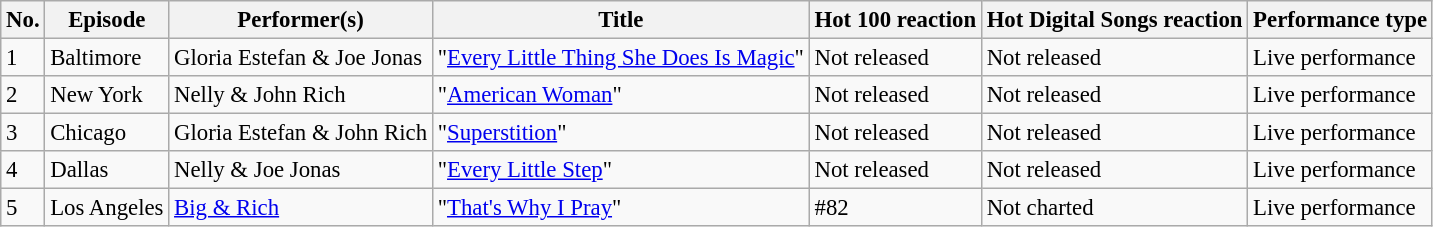<table class="wikitable" style="font-size:95%;">
<tr>
<th>No.</th>
<th>Episode</th>
<th>Performer(s)</th>
<th>Title</th>
<th>Hot 100 reaction</th>
<th>Hot Digital Songs reaction</th>
<th>Performance type</th>
</tr>
<tr>
<td>1</td>
<td>Baltimore</td>
<td>Gloria Estefan & Joe Jonas</td>
<td>"<a href='#'>Every Little Thing She Does Is Magic</a>"</td>
<td>Not released</td>
<td>Not released</td>
<td>Live performance</td>
</tr>
<tr>
<td>2</td>
<td>New York</td>
<td>Nelly & John Rich</td>
<td>"<a href='#'>American Woman</a>"</td>
<td>Not released</td>
<td>Not released</td>
<td>Live performance</td>
</tr>
<tr>
<td>3</td>
<td>Chicago</td>
<td>Gloria Estefan & John Rich</td>
<td>"<a href='#'>Superstition</a>"</td>
<td>Not released</td>
<td>Not released</td>
<td>Live performance</td>
</tr>
<tr>
<td>4</td>
<td>Dallas</td>
<td>Nelly & Joe Jonas</td>
<td>"<a href='#'>Every Little Step</a>"</td>
<td>Not released</td>
<td>Not released</td>
<td>Live performance</td>
</tr>
<tr>
<td>5</td>
<td>Los Angeles</td>
<td><a href='#'>Big & Rich</a></td>
<td>"<a href='#'>That's Why I Pray</a>"</td>
<td>#82</td>
<td>Not charted</td>
<td>Live performance</td>
</tr>
</table>
